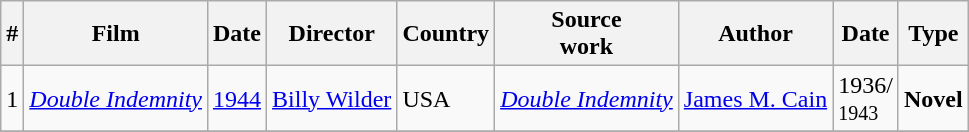<table class="wikitable">
<tr>
<th>#</th>
<th>Film</th>
<th>Date</th>
<th>Director</th>
<th>Country</th>
<th>Source<br>work</th>
<th>Author</th>
<th>Date</th>
<th>Type</th>
</tr>
<tr>
<td>1</td>
<td><em><a href='#'>Double Indemnity</a></em></td>
<td><a href='#'>1944</a></td>
<td><a href='#'>Billy Wilder</a></td>
<td>USA</td>
<td><em><a href='#'>Double Indemnity</a></em></td>
<td><a href='#'>James M. Cain</a></td>
<td>1936/<br><small>1943</small></td>
<td><strong>Novel</strong></td>
</tr>
<tr>
</tr>
</table>
